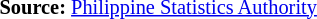<table style="font-size:85%;" '|>
<tr>
<td><br><p>
<strong>Source:</strong> <a href='#'>Philippine Statistics Authority</a>
</p></td>
</tr>
</table>
